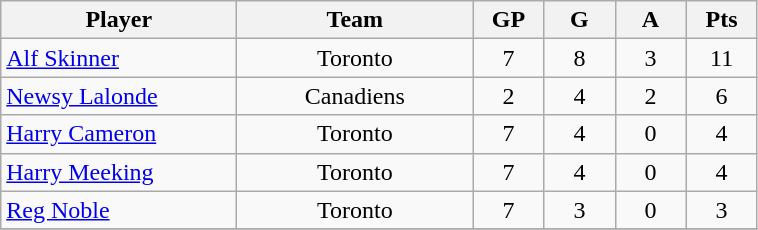<table class="wikitable" style="text-align:center;">
<tr>
<th width="150">Player</th>
<th width="150">Team</th>
<th width="40">GP</th>
<th width="40">G</th>
<th width="40">A</th>
<th width="40">Pts</th>
</tr>
<tr>
<td align=left><a href='#'>Alf Skinner</a></td>
<td>Toronto</td>
<td>7</td>
<td>8</td>
<td>3</td>
<td>11</td>
</tr>
<tr>
<td align=left><a href='#'>Newsy Lalonde</a></td>
<td>Canadiens</td>
<td>2</td>
<td>4</td>
<td>2</td>
<td>6</td>
</tr>
<tr>
<td align=left><a href='#'>Harry Cameron</a></td>
<td>Toronto</td>
<td>7</td>
<td>4</td>
<td>0</td>
<td>4</td>
</tr>
<tr>
<td align=left><a href='#'>Harry Meeking</a></td>
<td>Toronto</td>
<td>7</td>
<td>4</td>
<td>0</td>
<td>4</td>
</tr>
<tr>
<td align=left><a href='#'>Reg Noble</a></td>
<td>Toronto</td>
<td>7</td>
<td>3</td>
<td>0</td>
<td>3</td>
</tr>
<tr>
</tr>
</table>
